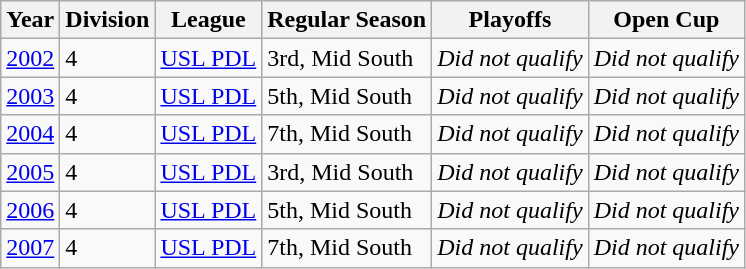<table class="wikitable">
<tr>
<th>Year</th>
<th>Division</th>
<th>League</th>
<th>Regular Season</th>
<th>Playoffs</th>
<th>Open Cup</th>
</tr>
<tr>
<td><a href='#'>2002</a></td>
<td>4</td>
<td><a href='#'>USL PDL</a></td>
<td>3rd, Mid South</td>
<td><em>Did not qualify</em></td>
<td><em>Did not qualify</em></td>
</tr>
<tr>
<td><a href='#'>2003</a></td>
<td>4</td>
<td><a href='#'>USL PDL</a></td>
<td>5th, Mid South</td>
<td><em>Did not qualify</em></td>
<td><em>Did not qualify</em></td>
</tr>
<tr>
<td><a href='#'>2004</a></td>
<td>4</td>
<td><a href='#'>USL PDL</a></td>
<td>7th, Mid South</td>
<td><em>Did not qualify</em></td>
<td><em>Did not qualify</em></td>
</tr>
<tr>
<td><a href='#'>2005</a></td>
<td>4</td>
<td><a href='#'>USL PDL</a></td>
<td>3rd, Mid South</td>
<td><em>Did not qualify</em></td>
<td><em>Did not qualify</em></td>
</tr>
<tr>
<td><a href='#'>2006</a></td>
<td>4</td>
<td><a href='#'>USL PDL</a></td>
<td>5th, Mid South</td>
<td><em>Did not qualify</em></td>
<td><em>Did not qualify</em></td>
</tr>
<tr>
<td><a href='#'>2007</a></td>
<td>4</td>
<td><a href='#'>USL PDL</a></td>
<td>7th, Mid South</td>
<td><em>Did not qualify</em></td>
<td><em>Did not qualify</em></td>
</tr>
</table>
